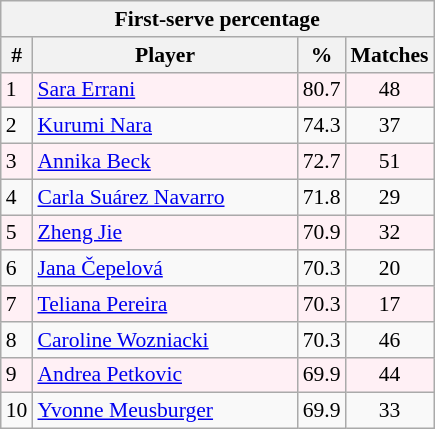<table class="wikitable " style=font-size:90%>
<tr>
<th colspan=4>First-serve percentage</th>
</tr>
<tr>
<th>#</th>
<th width=170>Player</th>
<th width=20>%</th>
<th>Matches</th>
</tr>
<tr style="background:#FFF0F5;">
<td>1</td>
<td> <a href='#'>Sara Errani</a></td>
<td>80.7</td>
<td align=center>48</td>
</tr>
<tr>
<td>2</td>
<td> <a href='#'>Kurumi Nara</a></td>
<td>74.3</td>
<td align=center>37</td>
</tr>
<tr style="background:#FFF0F5;">
<td>3</td>
<td> <a href='#'>Annika Beck</a></td>
<td>72.7</td>
<td align=center>51</td>
</tr>
<tr>
<td>4</td>
<td> <a href='#'>Carla Suárez Navarro</a></td>
<td>71.8</td>
<td align=center>29</td>
</tr>
<tr style="background:#FFF0F5;">
<td>5</td>
<td> <a href='#'>Zheng Jie</a></td>
<td>70.9</td>
<td align=center>32</td>
</tr>
<tr>
<td>6</td>
<td> <a href='#'>Jana Čepelová</a></td>
<td>70.3</td>
<td align=center>20</td>
</tr>
<tr style="background:#FFF0F5;">
<td>7</td>
<td> <a href='#'>Teliana Pereira</a></td>
<td>70.3</td>
<td align=center>17</td>
</tr>
<tr>
<td>8</td>
<td> <a href='#'>Caroline Wozniacki</a></td>
<td>70.3</td>
<td align=center>46</td>
</tr>
<tr style="background:#FFF0F5;">
<td>9</td>
<td> <a href='#'>Andrea Petkovic</a></td>
<td>69.9</td>
<td align=center>44</td>
</tr>
<tr>
<td>10</td>
<td> <a href='#'>Yvonne Meusburger</a></td>
<td>69.9</td>
<td align=center>33</td>
</tr>
</table>
